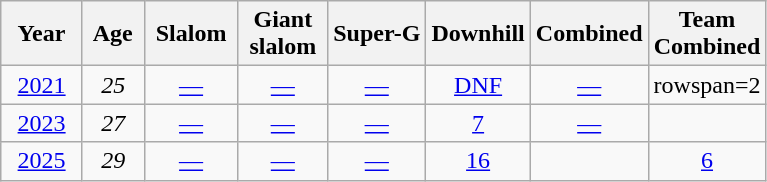<table class=wikitable style="text-align:center">
<tr>
<th>  Year  </th>
<th> Age </th>
<th> Slalom </th>
<th> Giant <br> slalom </th>
<th>Super-G</th>
<th>Downhill</th>
<th>Combined</th>
<th>Team<br>Combined</th>
</tr>
<tr>
<td><a href='#'>2021</a></td>
<td><em>25</em></td>
<td><a href='#'>—</a></td>
<td><a href='#'>—</a></td>
<td><a href='#'>—</a></td>
<td><a href='#'>DNF</a></td>
<td><a href='#'>—</a></td>
<td>rowspan=2</td>
</tr>
<tr>
<td><a href='#'>2023</a></td>
<td><em>27</em></td>
<td><a href='#'>—</a></td>
<td><a href='#'>—</a></td>
<td><a href='#'>—</a></td>
<td><a href='#'>7</a></td>
<td><a href='#'>—</a></td>
</tr>
<tr>
<td><a href='#'>2025</a></td>
<td><em>29</em></td>
<td><a href='#'>—</a></td>
<td><a href='#'>—</a></td>
<td><a href='#'>—</a></td>
<td><a href='#'>16</a></td>
<td></td>
<td><a href='#'>6</a></td>
</tr>
</table>
